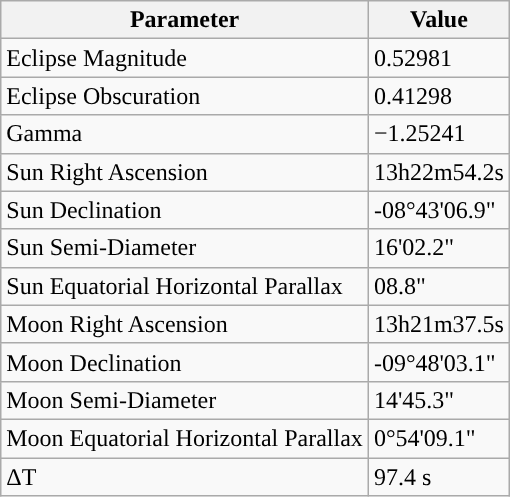<table class="wikitable">
<tr>
<th>Parameter</th>
<th>Value</th>
</tr>
<tr>
<td>Eclipse Magnitude</td>
<td>0.52981</td>
</tr>
<tr>
<td>Eclipse Obscuration</td>
<td>0.41298</td>
</tr>
<tr>
<td>Gamma</td>
<td>−1.25241</td>
</tr>
<tr>
<td>Sun Right Ascension</td>
<td>13h22m54.2s</td>
</tr>
<tr>
<td>Sun Declination</td>
<td>-08°43'06.9"</td>
</tr>
<tr>
<td>Sun Semi-Diameter</td>
<td>16'02.2"</td>
</tr>
<tr>
<td>Sun Equatorial Horizontal Parallax</td>
<td>08.8"</td>
</tr>
<tr>
<td>Moon Right Ascension</td>
<td>13h21m37.5s</td>
</tr>
<tr>
<td>Moon Declination</td>
<td>-09°48'03.1"</td>
</tr>
<tr>
<td>Moon Semi-Diameter</td>
<td>14'45.3"</td>
</tr>
<tr>
<td>Moon Equatorial Horizontal Parallax</td>
<td>0°54'09.1"</td>
</tr>
<tr>
<td>ΔT</td>
<td>97.4 s</td>
</tr>
</table>
